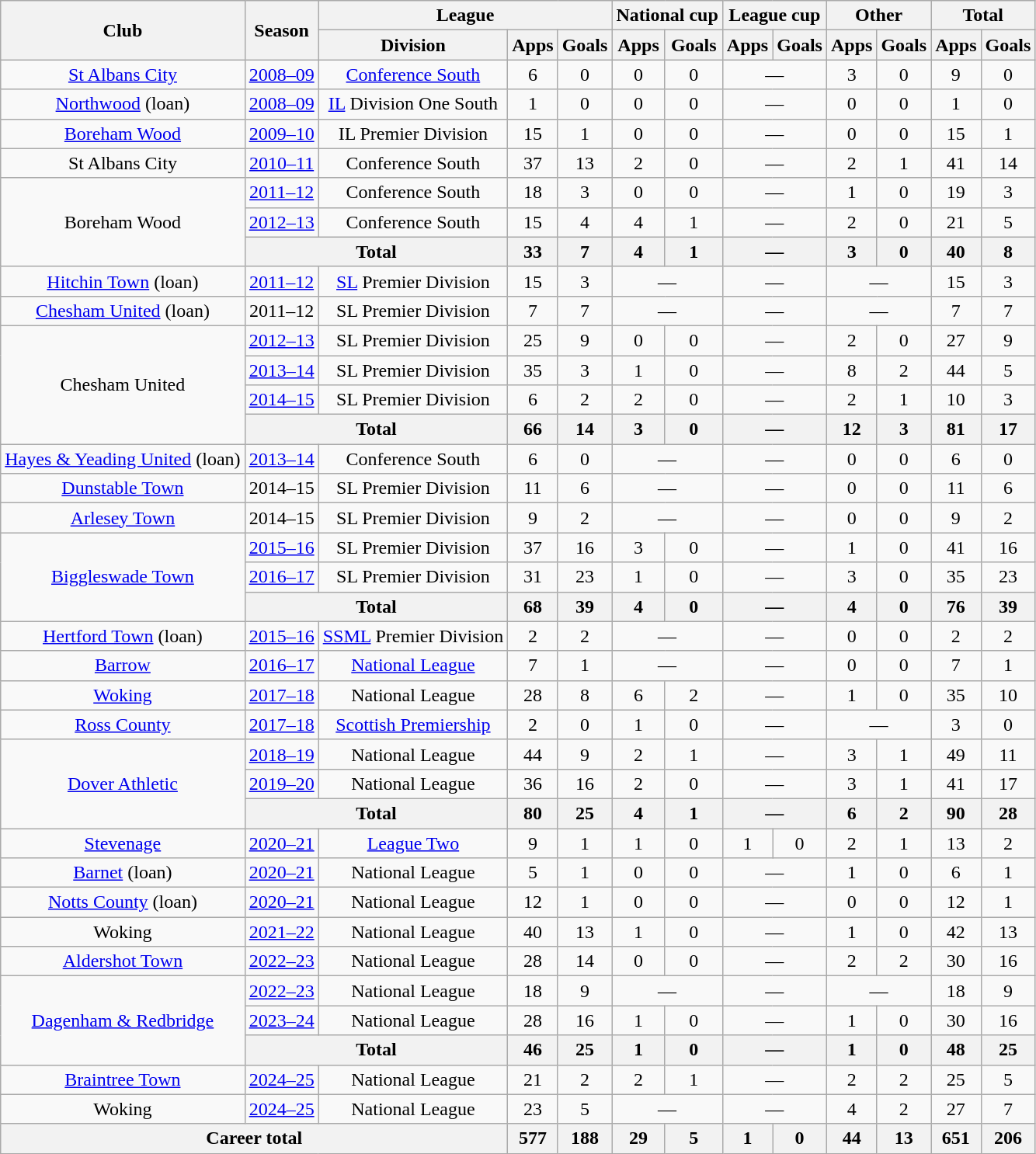<table class="wikitable" style="text-align: center">
<tr>
<th rowspan="2">Club</th>
<th rowspan="2">Season</th>
<th colspan="3">League</th>
<th colspan="2">National cup</th>
<th colspan="2">League cup</th>
<th colspan="2">Other</th>
<th colspan="2">Total</th>
</tr>
<tr>
<th>Division</th>
<th>Apps</th>
<th>Goals</th>
<th>Apps</th>
<th>Goals</th>
<th>Apps</th>
<th>Goals</th>
<th>Apps</th>
<th>Goals</th>
<th>Apps</th>
<th>Goals</th>
</tr>
<tr>
<td><a href='#'>St Albans City</a></td>
<td><a href='#'>2008–09</a></td>
<td><a href='#'>Conference South</a></td>
<td>6</td>
<td>0</td>
<td>0</td>
<td>0</td>
<td colspan="2">—</td>
<td>3</td>
<td>0</td>
<td>9</td>
<td>0</td>
</tr>
<tr>
<td><a href='#'>Northwood</a> (loan)</td>
<td><a href='#'>2008–09</a></td>
<td><a href='#'>IL</a> Division One South</td>
<td>1</td>
<td>0</td>
<td>0</td>
<td>0</td>
<td colspan="2">—</td>
<td>0</td>
<td>0</td>
<td>1</td>
<td>0</td>
</tr>
<tr>
<td><a href='#'>Boreham Wood</a></td>
<td><a href='#'>2009–10</a></td>
<td>IL Premier Division</td>
<td>15</td>
<td>1</td>
<td>0</td>
<td>0</td>
<td colspan="2">—</td>
<td>0</td>
<td>0</td>
<td>15</td>
<td>1</td>
</tr>
<tr>
<td>St Albans City</td>
<td><a href='#'>2010–11</a></td>
<td>Conference South</td>
<td>37</td>
<td>13</td>
<td>2</td>
<td>0</td>
<td colspan="2">—</td>
<td>2</td>
<td>1</td>
<td>41</td>
<td>14</td>
</tr>
<tr>
<td rowspan="3" valign="center">Boreham Wood</td>
<td><a href='#'>2011–12</a></td>
<td>Conference South</td>
<td>18</td>
<td>3</td>
<td>0</td>
<td>0</td>
<td colspan="2">—</td>
<td>1</td>
<td>0</td>
<td>19</td>
<td>3</td>
</tr>
<tr>
<td><a href='#'>2012–13</a></td>
<td>Conference South</td>
<td>15</td>
<td>4</td>
<td>4</td>
<td>1</td>
<td colspan="2">—</td>
<td>2</td>
<td>0</td>
<td>21</td>
<td>5</td>
</tr>
<tr>
<th colspan="2">Total</th>
<th>33</th>
<th>7</th>
<th>4</th>
<th>1</th>
<th colspan="2">—</th>
<th>3</th>
<th>0</th>
<th>40</th>
<th>8</th>
</tr>
<tr>
<td><a href='#'>Hitchin Town</a> (loan)</td>
<td><a href='#'>2011–12</a></td>
<td><a href='#'>SL</a> Premier Division</td>
<td>15</td>
<td>3</td>
<td colspan="2">—</td>
<td colspan="2">—</td>
<td colspan="2">—</td>
<td>15</td>
<td>3</td>
</tr>
<tr>
<td><a href='#'>Chesham United</a> (loan)</td>
<td>2011–12</td>
<td>SL Premier Division</td>
<td>7</td>
<td>7</td>
<td colspan="2">—</td>
<td colspan="2">—</td>
<td colspan="2">—</td>
<td>7</td>
<td>7</td>
</tr>
<tr>
<td rowspan="4" valign="center">Chesham United</td>
<td><a href='#'>2012–13</a></td>
<td>SL Premier Division</td>
<td>25</td>
<td>9</td>
<td>0</td>
<td>0</td>
<td colspan="2">—</td>
<td>2</td>
<td>0</td>
<td>27</td>
<td>9</td>
</tr>
<tr>
<td><a href='#'>2013–14</a></td>
<td>SL Premier Division</td>
<td>35</td>
<td>3</td>
<td>1</td>
<td>0</td>
<td colspan="2">—</td>
<td>8</td>
<td>2</td>
<td>44</td>
<td>5</td>
</tr>
<tr>
<td><a href='#'>2014–15</a></td>
<td>SL Premier Division</td>
<td>6</td>
<td>2</td>
<td>2</td>
<td>0</td>
<td colspan="2">—</td>
<td>2</td>
<td>1</td>
<td>10</td>
<td>3</td>
</tr>
<tr>
<th colspan="2">Total</th>
<th>66</th>
<th>14</th>
<th>3</th>
<th>0</th>
<th colspan="2">—</th>
<th>12</th>
<th>3</th>
<th>81</th>
<th>17</th>
</tr>
<tr>
<td rowspan="1" valign="center"><a href='#'>Hayes & Yeading United</a> (loan)</td>
<td><a href='#'>2013–14</a></td>
<td>Conference South</td>
<td>6</td>
<td>0</td>
<td colspan="2">—</td>
<td colspan="2">—</td>
<td>0</td>
<td>0</td>
<td>6</td>
<td>0</td>
</tr>
<tr>
<td><a href='#'>Dunstable Town</a></td>
<td>2014–15</td>
<td>SL Premier Division</td>
<td>11</td>
<td>6</td>
<td colspan="2">—</td>
<td colspan="2">—</td>
<td>0</td>
<td>0</td>
<td>11</td>
<td>6</td>
</tr>
<tr>
<td><a href='#'>Arlesey Town</a></td>
<td>2014–15</td>
<td>SL Premier Division</td>
<td>9</td>
<td>2</td>
<td colspan="2">—</td>
<td colspan="2">—</td>
<td>0</td>
<td>0</td>
<td>9</td>
<td>2</td>
</tr>
<tr>
<td rowspan="3" valign="center"><a href='#'>Biggleswade Town</a></td>
<td><a href='#'>2015–16</a></td>
<td>SL Premier Division</td>
<td>37</td>
<td>16</td>
<td>3</td>
<td>0</td>
<td colspan="2">—</td>
<td>1</td>
<td>0</td>
<td>41</td>
<td>16</td>
</tr>
<tr>
<td><a href='#'>2016–17</a></td>
<td>SL Premier Division</td>
<td>31</td>
<td>23</td>
<td>1</td>
<td>0</td>
<td colspan="2">—</td>
<td>3</td>
<td>0</td>
<td>35</td>
<td>23</td>
</tr>
<tr>
<th colspan="2">Total</th>
<th>68</th>
<th>39</th>
<th>4</th>
<th>0</th>
<th colspan="2">—</th>
<th>4</th>
<th>0</th>
<th>76</th>
<th>39</th>
</tr>
<tr>
<td><a href='#'>Hertford Town</a> (loan)</td>
<td><a href='#'>2015–16</a></td>
<td><a href='#'>SSML</a> Premier Division</td>
<td>2</td>
<td>2</td>
<td colspan="2">—</td>
<td colspan="2">—</td>
<td>0</td>
<td>0</td>
<td>2</td>
<td>2</td>
</tr>
<tr>
<td><a href='#'>Barrow</a></td>
<td><a href='#'>2016–17</a></td>
<td><a href='#'>National League</a></td>
<td>7</td>
<td>1</td>
<td colspan="2">—</td>
<td colspan="2">—</td>
<td>0</td>
<td>0</td>
<td>7</td>
<td>1</td>
</tr>
<tr>
<td><a href='#'>Woking</a></td>
<td><a href='#'>2017–18</a></td>
<td>National League</td>
<td>28</td>
<td>8</td>
<td>6</td>
<td>2</td>
<td colspan="2">—</td>
<td>1</td>
<td>0</td>
<td>35</td>
<td>10</td>
</tr>
<tr>
<td><a href='#'>Ross County</a></td>
<td><a href='#'>2017–18</a></td>
<td><a href='#'>Scottish Premiership</a></td>
<td>2</td>
<td>0</td>
<td>1</td>
<td>0</td>
<td colspan="2">—</td>
<td colspan="2">—</td>
<td>3</td>
<td>0</td>
</tr>
<tr>
<td rowspan="3" valign="center"><a href='#'>Dover Athletic</a></td>
<td><a href='#'>2018–19</a></td>
<td>National League</td>
<td>44</td>
<td>9</td>
<td>2</td>
<td>1</td>
<td colspan="2">—</td>
<td>3</td>
<td>1</td>
<td>49</td>
<td>11</td>
</tr>
<tr>
<td><a href='#'>2019–20</a></td>
<td>National League</td>
<td>36</td>
<td>16</td>
<td>2</td>
<td>0</td>
<td colspan="2">—</td>
<td>3</td>
<td>1</td>
<td>41</td>
<td>17</td>
</tr>
<tr>
<th colspan="2">Total</th>
<th>80</th>
<th>25</th>
<th>4</th>
<th>1</th>
<th colspan="2">—</th>
<th>6</th>
<th>2</th>
<th>90</th>
<th>28</th>
</tr>
<tr>
<td><a href='#'>Stevenage</a></td>
<td><a href='#'>2020–21</a></td>
<td><a href='#'>League Two</a></td>
<td>9</td>
<td>1</td>
<td>1</td>
<td>0</td>
<td>1</td>
<td>0</td>
<td>2</td>
<td>1</td>
<td>13</td>
<td>2</td>
</tr>
<tr>
<td><a href='#'>Barnet</a> (loan)</td>
<td><a href='#'>2020–21</a></td>
<td>National League</td>
<td>5</td>
<td>1</td>
<td>0</td>
<td>0</td>
<td colspan="2">—</td>
<td>1</td>
<td>0</td>
<td>6</td>
<td>1</td>
</tr>
<tr>
<td><a href='#'>Notts County</a> (loan)</td>
<td><a href='#'>2020–21</a></td>
<td>National League</td>
<td>12</td>
<td>1</td>
<td>0</td>
<td>0</td>
<td colspan="2">—</td>
<td>0</td>
<td>0</td>
<td>12</td>
<td>1</td>
</tr>
<tr>
<td>Woking</td>
<td><a href='#'>2021–22</a></td>
<td>National League</td>
<td>40</td>
<td>13</td>
<td>1</td>
<td>0</td>
<td colspan="2">—</td>
<td>1</td>
<td>0</td>
<td>42</td>
<td>13</td>
</tr>
<tr>
<td><a href='#'>Aldershot Town</a></td>
<td><a href='#'>2022–23</a></td>
<td>National League</td>
<td>28</td>
<td>14</td>
<td>0</td>
<td>0</td>
<td colspan="2">—</td>
<td>2</td>
<td>2</td>
<td>30</td>
<td>16</td>
</tr>
<tr>
<td rowspan="3" valign="center"><a href='#'>Dagenham & Redbridge</a></td>
<td><a href='#'>2022–23</a></td>
<td>National League</td>
<td>18</td>
<td>9</td>
<td colspan="2">—</td>
<td colspan="2">—</td>
<td colspan="2">—</td>
<td>18</td>
<td>9</td>
</tr>
<tr>
<td><a href='#'>2023–24</a></td>
<td>National League</td>
<td>28</td>
<td>16</td>
<td>1</td>
<td>0</td>
<td colspan="2">—</td>
<td>1</td>
<td>0</td>
<td>30</td>
<td>16</td>
</tr>
<tr>
<th colspan="2">Total</th>
<th>46</th>
<th>25</th>
<th>1</th>
<th>0</th>
<th colspan="2">—</th>
<th>1</th>
<th>0</th>
<th>48</th>
<th>25</th>
</tr>
<tr>
<td><a href='#'>Braintree Town</a></td>
<td><a href='#'>2024–25</a></td>
<td>National League</td>
<td>21</td>
<td>2</td>
<td>2</td>
<td>1</td>
<td colspan="2">—</td>
<td>2</td>
<td>2</td>
<td>25</td>
<td>5</td>
</tr>
<tr>
<td>Woking</td>
<td><a href='#'>2024–25</a></td>
<td>National League</td>
<td>23</td>
<td>5</td>
<td colspan="2">—</td>
<td colspan="2">—</td>
<td>4</td>
<td>2</td>
<td>27</td>
<td>7</td>
</tr>
<tr>
<th colspan="3">Career total</th>
<th>577</th>
<th>188</th>
<th>29</th>
<th>5</th>
<th>1</th>
<th>0</th>
<th>44</th>
<th>13</th>
<th>651</th>
<th>206</th>
</tr>
</table>
